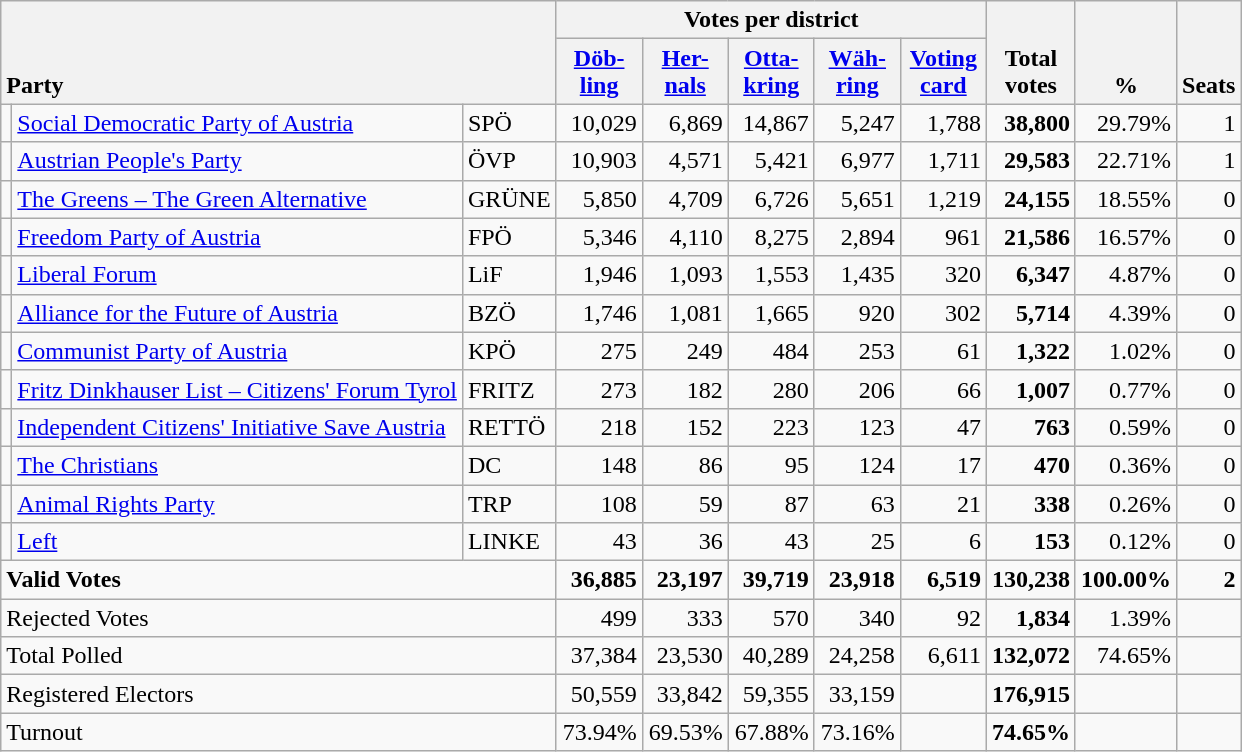<table class="wikitable" border="1" style="text-align:right;">
<tr>
<th style="text-align:left;" valign=bottom rowspan=2 colspan=3>Party</th>
<th colspan=5>Votes per district</th>
<th align=center valign=bottom rowspan=2 width="50">Total<br>votes</th>
<th align=center valign=bottom rowspan=2 width="50">%</th>
<th align=center valign=bottom rowspan=2>Seats</th>
</tr>
<tr>
<th align=center valign=bottom width="50"><a href='#'>Döb-<br>ling</a></th>
<th align=center valign=bottom width="50"><a href='#'>Her-<br>nals</a></th>
<th align=center valign=bottom width="50"><a href='#'>Otta-<br>kring</a></th>
<th align=center valign=bottom width="50"><a href='#'>Wäh-<br>ring</a></th>
<th align=center valign=bottom width="50"><a href='#'>Voting<br>card</a></th>
</tr>
<tr>
<td></td>
<td align=left><a href='#'>Social Democratic Party of Austria</a></td>
<td align=left>SPÖ</td>
<td>10,029</td>
<td>6,869</td>
<td>14,867</td>
<td>5,247</td>
<td>1,788</td>
<td><strong>38,800</strong></td>
<td>29.79%</td>
<td>1</td>
</tr>
<tr>
<td></td>
<td align=left><a href='#'>Austrian People's Party</a></td>
<td align=left>ÖVP</td>
<td>10,903</td>
<td>4,571</td>
<td>5,421</td>
<td>6,977</td>
<td>1,711</td>
<td><strong>29,583</strong></td>
<td>22.71%</td>
<td>1</td>
</tr>
<tr>
<td></td>
<td align=left style="white-space: nowrap;"><a href='#'>The Greens – The Green Alternative</a></td>
<td align=left>GRÜNE</td>
<td>5,850</td>
<td>4,709</td>
<td>6,726</td>
<td>5,651</td>
<td>1,219</td>
<td><strong>24,155</strong></td>
<td>18.55%</td>
<td>0</td>
</tr>
<tr>
<td></td>
<td align=left><a href='#'>Freedom Party of Austria</a></td>
<td align=left>FPÖ</td>
<td>5,346</td>
<td>4,110</td>
<td>8,275</td>
<td>2,894</td>
<td>961</td>
<td><strong>21,586</strong></td>
<td>16.57%</td>
<td>0</td>
</tr>
<tr>
<td></td>
<td align=left><a href='#'>Liberal Forum</a></td>
<td align=left>LiF</td>
<td>1,946</td>
<td>1,093</td>
<td>1,553</td>
<td>1,435</td>
<td>320</td>
<td><strong>6,347</strong></td>
<td>4.87%</td>
<td>0</td>
</tr>
<tr>
<td></td>
<td align=left><a href='#'>Alliance for the Future of Austria</a></td>
<td align=left>BZÖ</td>
<td>1,746</td>
<td>1,081</td>
<td>1,665</td>
<td>920</td>
<td>302</td>
<td><strong>5,714</strong></td>
<td>4.39%</td>
<td>0</td>
</tr>
<tr>
<td></td>
<td align=left><a href='#'>Communist Party of Austria</a></td>
<td align=left>KPÖ</td>
<td>275</td>
<td>249</td>
<td>484</td>
<td>253</td>
<td>61</td>
<td><strong>1,322</strong></td>
<td>1.02%</td>
<td>0</td>
</tr>
<tr>
<td></td>
<td align=left><a href='#'>Fritz Dinkhauser List – Citizens' Forum Tyrol </a></td>
<td align=left>FRITZ</td>
<td>273</td>
<td>182</td>
<td>280</td>
<td>206</td>
<td>66</td>
<td><strong>1,007</strong></td>
<td>0.77%</td>
<td>0</td>
</tr>
<tr>
<td></td>
<td align=left><a href='#'>Independent Citizens' Initiative Save Austria</a></td>
<td align=left>RETTÖ</td>
<td>218</td>
<td>152</td>
<td>223</td>
<td>123</td>
<td>47</td>
<td><strong>763</strong></td>
<td>0.59%</td>
<td>0</td>
</tr>
<tr>
<td></td>
<td align=left><a href='#'>The Christians</a></td>
<td align=left>DC</td>
<td>148</td>
<td>86</td>
<td>95</td>
<td>124</td>
<td>17</td>
<td><strong>470</strong></td>
<td>0.36%</td>
<td>0</td>
</tr>
<tr>
<td></td>
<td align=left><a href='#'>Animal Rights Party</a></td>
<td align=left>TRP</td>
<td>108</td>
<td>59</td>
<td>87</td>
<td>63</td>
<td>21</td>
<td><strong>338</strong></td>
<td>0.26%</td>
<td>0</td>
</tr>
<tr>
<td></td>
<td align=left><a href='#'>Left</a></td>
<td align=left>LINKE</td>
<td>43</td>
<td>36</td>
<td>43</td>
<td>25</td>
<td>6</td>
<td><strong>153</strong></td>
<td>0.12%</td>
<td>0</td>
</tr>
<tr style="font-weight:bold">
<td align=left colspan=3>Valid Votes</td>
<td>36,885</td>
<td>23,197</td>
<td>39,719</td>
<td>23,918</td>
<td>6,519</td>
<td>130,238</td>
<td>100.00%</td>
<td>2</td>
</tr>
<tr>
<td align=left colspan=3>Rejected Votes</td>
<td>499</td>
<td>333</td>
<td>570</td>
<td>340</td>
<td>92</td>
<td><strong>1,834</strong></td>
<td>1.39%</td>
<td></td>
</tr>
<tr>
<td align=left colspan=3>Total Polled</td>
<td>37,384</td>
<td>23,530</td>
<td>40,289</td>
<td>24,258</td>
<td>6,611</td>
<td><strong>132,072</strong></td>
<td>74.65%</td>
<td></td>
</tr>
<tr>
<td align=left colspan=3>Registered Electors</td>
<td>50,559</td>
<td>33,842</td>
<td>59,355</td>
<td>33,159</td>
<td></td>
<td><strong>176,915</strong></td>
<td></td>
<td></td>
</tr>
<tr>
<td align=left colspan=3>Turnout</td>
<td>73.94%</td>
<td>69.53%</td>
<td>67.88%</td>
<td>73.16%</td>
<td></td>
<td><strong>74.65%</strong></td>
<td></td>
<td></td>
</tr>
</table>
